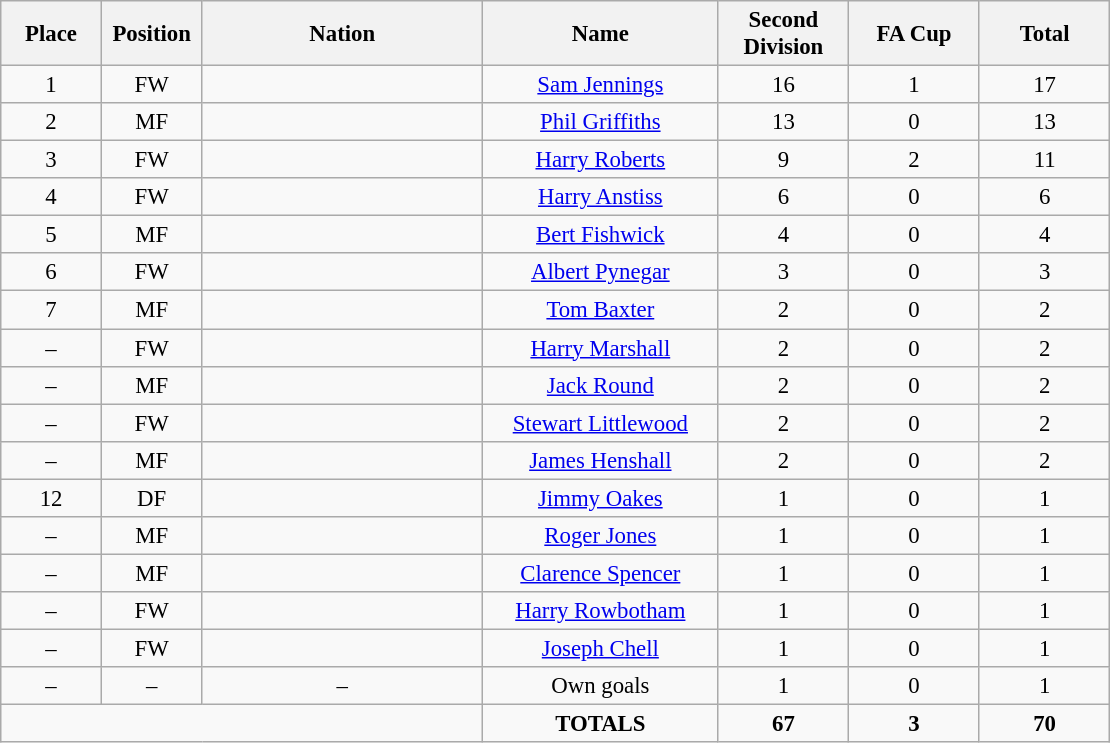<table class="wikitable" style="font-size: 95%; text-align: center;">
<tr>
<th width=60>Place</th>
<th width=60>Position</th>
<th width=180>Nation</th>
<th width=150>Name</th>
<th width=80>Second Division</th>
<th width=80>FA Cup</th>
<th width=80>Total</th>
</tr>
<tr>
<td>1</td>
<td>FW</td>
<td></td>
<td><a href='#'>Sam Jennings</a></td>
<td>16</td>
<td>1</td>
<td>17</td>
</tr>
<tr>
<td>2</td>
<td>MF</td>
<td></td>
<td><a href='#'>Phil Griffiths</a></td>
<td>13</td>
<td>0</td>
<td>13</td>
</tr>
<tr>
<td>3</td>
<td>FW</td>
<td></td>
<td><a href='#'>Harry Roberts</a></td>
<td>9</td>
<td>2</td>
<td>11</td>
</tr>
<tr>
<td>4</td>
<td>FW</td>
<td></td>
<td><a href='#'>Harry Anstiss</a></td>
<td>6</td>
<td>0</td>
<td>6</td>
</tr>
<tr>
<td>5</td>
<td>MF</td>
<td></td>
<td><a href='#'>Bert Fishwick</a></td>
<td>4</td>
<td>0</td>
<td>4</td>
</tr>
<tr>
<td>6</td>
<td>FW</td>
<td></td>
<td><a href='#'>Albert Pynegar</a></td>
<td>3</td>
<td>0</td>
<td>3</td>
</tr>
<tr>
<td>7</td>
<td>MF</td>
<td></td>
<td><a href='#'>Tom Baxter</a></td>
<td>2</td>
<td>0</td>
<td>2</td>
</tr>
<tr>
<td>–</td>
<td>FW</td>
<td></td>
<td><a href='#'>Harry Marshall</a></td>
<td>2</td>
<td>0</td>
<td>2</td>
</tr>
<tr>
<td>–</td>
<td>MF</td>
<td></td>
<td><a href='#'>Jack Round</a></td>
<td>2</td>
<td>0</td>
<td>2</td>
</tr>
<tr>
<td>–</td>
<td>FW</td>
<td></td>
<td><a href='#'>Stewart Littlewood</a></td>
<td>2</td>
<td>0</td>
<td>2</td>
</tr>
<tr>
<td>–</td>
<td>MF</td>
<td></td>
<td><a href='#'>James Henshall</a></td>
<td>2</td>
<td>0</td>
<td>2</td>
</tr>
<tr>
<td>12</td>
<td>DF</td>
<td></td>
<td><a href='#'>Jimmy Oakes</a></td>
<td>1</td>
<td>0</td>
<td>1</td>
</tr>
<tr>
<td>–</td>
<td>MF</td>
<td></td>
<td><a href='#'>Roger Jones</a></td>
<td>1</td>
<td>0</td>
<td>1</td>
</tr>
<tr>
<td>–</td>
<td>MF</td>
<td></td>
<td><a href='#'>Clarence Spencer</a></td>
<td>1</td>
<td>0</td>
<td>1</td>
</tr>
<tr>
<td>–</td>
<td>FW</td>
<td></td>
<td><a href='#'>Harry Rowbotham</a></td>
<td>1</td>
<td>0</td>
<td>1</td>
</tr>
<tr>
<td>–</td>
<td>FW</td>
<td></td>
<td><a href='#'>Joseph Chell</a></td>
<td>1</td>
<td>0</td>
<td>1</td>
</tr>
<tr>
<td>–</td>
<td>–</td>
<td>–</td>
<td>Own goals</td>
<td>1</td>
<td>0</td>
<td>1</td>
</tr>
<tr>
<td colspan="3"></td>
<td><strong>TOTALS</strong></td>
<td><strong>67</strong></td>
<td><strong>3</strong></td>
<td><strong>70</strong></td>
</tr>
</table>
